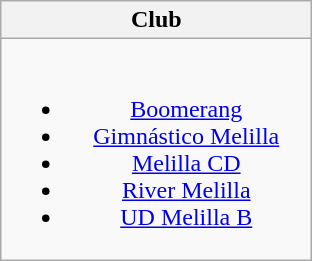<table class="wikitable" style="text-align: center;">
<tr>
<th width=200>Club</th>
</tr>
<tr>
<td><br><ul><li><a href='#'>Boomerang</a></li><li><a href='#'>Gimnástico Melilla</a></li><li><a href='#'>Melilla CD</a></li><li><a href='#'>River Melilla</a></li><li><a href='#'>UD Melilla B</a></li></ul></td>
</tr>
</table>
